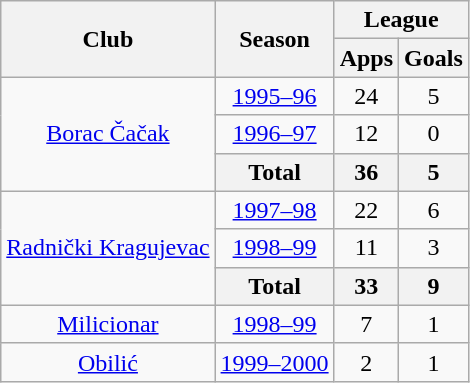<table class="wikitable" style="text-align:center">
<tr>
<th rowspan="2">Club</th>
<th rowspan="2">Season</th>
<th colspan="2">League</th>
</tr>
<tr>
<th>Apps</th>
<th>Goals</th>
</tr>
<tr>
<td rowspan="3"><a href='#'>Borac Čačak</a></td>
<td><a href='#'>1995–96</a></td>
<td>24</td>
<td>5</td>
</tr>
<tr>
<td><a href='#'>1996–97</a></td>
<td>12</td>
<td>0</td>
</tr>
<tr>
<th>Total</th>
<th>36</th>
<th>5</th>
</tr>
<tr>
<td rowspan="3"><a href='#'>Radnički Kragujevac</a></td>
<td><a href='#'>1997–98</a></td>
<td>22</td>
<td>6</td>
</tr>
<tr>
<td><a href='#'>1998–99</a></td>
<td>11</td>
<td>3</td>
</tr>
<tr>
<th>Total</th>
<th>33</th>
<th>9</th>
</tr>
<tr>
<td><a href='#'>Milicionar</a></td>
<td><a href='#'>1998–99</a></td>
<td>7</td>
<td>1</td>
</tr>
<tr>
<td><a href='#'>Obilić</a></td>
<td><a href='#'>1999–2000</a></td>
<td>2</td>
<td>1</td>
</tr>
</table>
